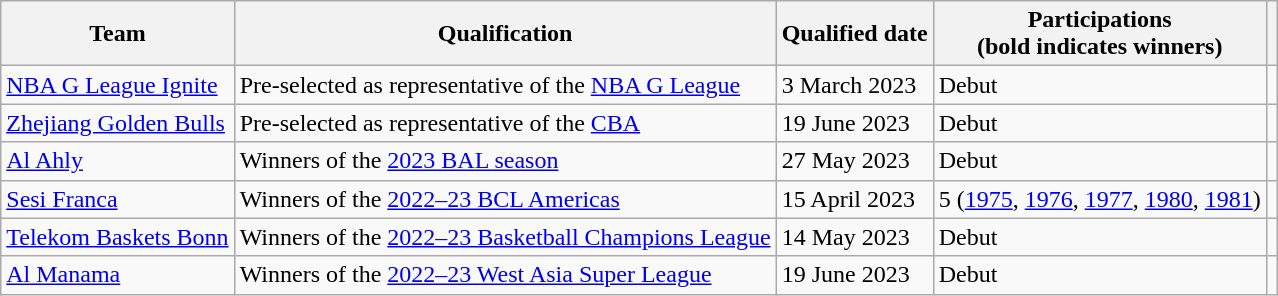<table class="wikitable">
<tr>
<th>Team</th>
<th>Qualification</th>
<th>Qualified date</th>
<th>Participations<br>(bold indicates winners)</th>
<th></th>
</tr>
<tr>
<td> <a href='#'>NBA G League Ignite</a></td>
<td>Pre-selected as representative of the <a href='#'>NBA G League</a></td>
<td>3 March 2023</td>
<td>Debut</td>
<td align="center"></td>
</tr>
<tr>
<td> <a href='#'>Zhejiang Golden Bulls</a></td>
<td>Pre-selected as representative of the <a href='#'>CBA</a></td>
<td>19 June 2023</td>
<td>Debut</td>
<td align="center"></td>
</tr>
<tr>
<td> <a href='#'>Al Ahly</a></td>
<td>Winners of the <a href='#'>2023 BAL season</a></td>
<td>27 May 2023</td>
<td>Debut</td>
<td align="center"></td>
</tr>
<tr>
<td> <a href='#'>Sesi Franca</a></td>
<td>Winners of the <a href='#'>2022–23 BCL Americas</a></td>
<td>15 April 2023</td>
<td>5 (<a href='#'>1975</a>, <a href='#'>1976</a>, <a href='#'>1977</a>, <a href='#'>1980</a>, <a href='#'>1981</a>)</td>
<td align="center"></td>
</tr>
<tr>
<td> <a href='#'>Telekom Baskets Bonn</a></td>
<td>Winners of the <a href='#'>2022–23 Basketball Champions League</a></td>
<td>14 May 2023</td>
<td>Debut</td>
<td align="center"></td>
</tr>
<tr>
<td> <a href='#'>Al Manama</a></td>
<td>Winners of the <a href='#'>2022–23 West Asia Super League</a></td>
<td>19 June 2023</td>
<td>Debut</td>
<td align="center"></td>
</tr>
</table>
